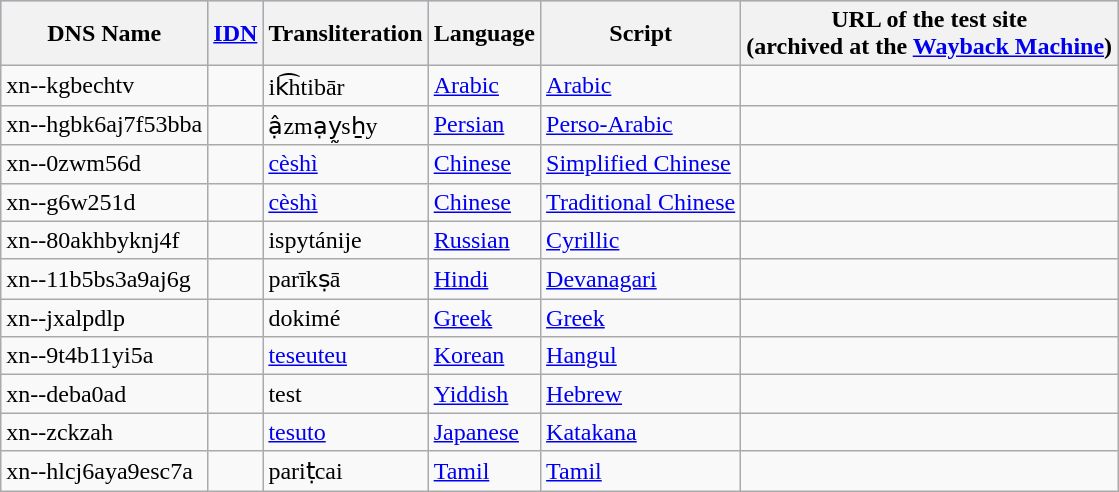<table class="wikitable sortable">
<tr style="background:#a0d0ff;">
<th class="unsortable">DNS Name</th>
<th><a href='#'>IDN</a></th>
<th>Transliteration</th>
<th>Language</th>
<th>Script</th>
<th>URL of the test site<br>(archived at the <a href='#'>Wayback Machine</a>)</th>
</tr>
<tr>
<td>xn--kgbechtv</td>
<td style="white-space:nowrap; font-size:smaller"></td>
<td>ik͡htibār</td>
<td><a href='#'>Arabic</a></td>
<td><a href='#'>Arabic</a></td>
<td></td>
</tr>
<tr>
<td>xn--hgbk6aj7f53bba</td>
<td style="white-space:nowrap; font-size:smaller"></td>
<td>ậzmạy̰sẖy</td>
<td><a href='#'>Persian</a></td>
<td><a href='#'>Perso-Arabic</a></td>
<td></td>
</tr>
<tr>
<td>xn--0zwm56d</td>
<td style="white-space:nowrap; font-size:smaller"></td>
<td><a href='#'>cèshì</a></td>
<td><a href='#'>Chinese</a></td>
<td><a href='#'>Simplified Chinese</a></td>
<td></td>
</tr>
<tr>
<td>xn--g6w251d</td>
<td style="white-space:nowrap; font-size:smaller"></td>
<td><a href='#'>cèshì</a></td>
<td><a href='#'>Chinese</a></td>
<td><a href='#'>Traditional Chinese</a></td>
<td></td>
</tr>
<tr>
<td>xn--80akhbyknj4f</td>
<td style="white-space:nowrap; font-size:smaller"></td>
<td>ispytánije</td>
<td><a href='#'>Russian</a></td>
<td><a href='#'>Cyrillic</a></td>
<td></td>
</tr>
<tr>
<td>xn--11b5bs3a9aj6g</td>
<td style="white-space:nowrap; font-size:smaller"></td>
<td>parīkṣā</td>
<td><a href='#'>Hindi</a></td>
<td><a href='#'>Devanagari</a></td>
<td></td>
</tr>
<tr>
<td>xn--jxalpdlp</td>
<td style="white-space:nowrap; font-size:smaller"></td>
<td>dokimé</td>
<td><a href='#'>Greek</a></td>
<td><a href='#'>Greek</a></td>
<td></td>
</tr>
<tr>
<td>xn--9t4b11yi5a</td>
<td style="white-space:nowrap; font-size:smaller"></td>
<td><a href='#'>teseuteu</a></td>
<td><a href='#'>Korean</a></td>
<td><a href='#'>Hangul</a></td>
<td></td>
</tr>
<tr>
<td>xn--deba0ad</td>
<td style="white-space:nowrap; font-size:smaller"></td>
<td>test</td>
<td><a href='#'>Yiddish</a></td>
<td><a href='#'>Hebrew</a></td>
<td></td>
</tr>
<tr>
<td>xn--zckzah</td>
<td style="white-space:nowrap; font-size:smaller"></td>
<td><a href='#'>tesuto</a></td>
<td><a href='#'>Japanese</a></td>
<td><a href='#'>Katakana</a></td>
<td></td>
</tr>
<tr>
<td>xn--hlcj6aya9esc7a</td>
<td style="white-space:nowrap; font-size:smaller"></td>
<td>pariṭcai</td>
<td><a href='#'>Tamil</a></td>
<td><a href='#'>Tamil</a></td>
<td></td>
</tr>
</table>
